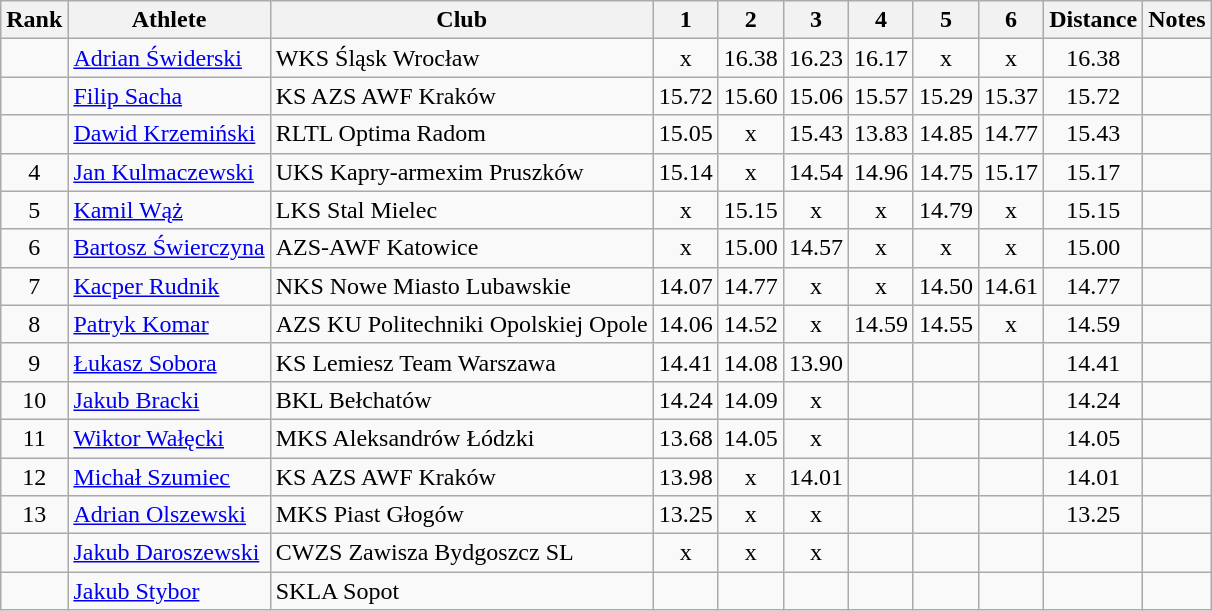<table class="wikitable sortable" style="text-align:center">
<tr>
<th>Rank</th>
<th>Athlete</th>
<th>Club</th>
<th>1</th>
<th>2</th>
<th>3</th>
<th>4</th>
<th>5</th>
<th>6</th>
<th>Distance</th>
<th>Notes</th>
</tr>
<tr>
<td></td>
<td align=left><a href='#'>Adrian Świderski</a></td>
<td align=left>WKS Śląsk Wrocław</td>
<td>x</td>
<td>16.38</td>
<td>16.23</td>
<td>16.17</td>
<td>x</td>
<td>x</td>
<td>16.38</td>
<td></td>
</tr>
<tr>
<td></td>
<td align=left><a href='#'>Filip Sacha</a></td>
<td align=left>KS AZS AWF Kraków</td>
<td>15.72</td>
<td>15.60</td>
<td>15.06</td>
<td>15.57</td>
<td>15.29</td>
<td>15.37</td>
<td>15.72</td>
<td></td>
</tr>
<tr>
<td></td>
<td align=left><a href='#'>Dawid Krzemiński</a></td>
<td align=left>RLTL Optima Radom</td>
<td>15.05</td>
<td>x</td>
<td>15.43</td>
<td>13.83</td>
<td>14.85</td>
<td>14.77</td>
<td>15.43</td>
<td></td>
</tr>
<tr>
<td>4</td>
<td align=left><a href='#'>Jan Kulmaczewski</a></td>
<td align=left>UKS Kapry-armexim Pruszków</td>
<td>15.14</td>
<td>x</td>
<td>14.54</td>
<td>14.96</td>
<td>14.75</td>
<td>15.17</td>
<td>15.17</td>
<td></td>
</tr>
<tr>
<td>5</td>
<td align=left><a href='#'>Kamil Wąż</a></td>
<td align=left>LKS Stal Mielec</td>
<td>x</td>
<td>15.15</td>
<td>x</td>
<td>x</td>
<td>14.79</td>
<td>x</td>
<td>15.15</td>
<td></td>
</tr>
<tr>
<td>6</td>
<td align=left><a href='#'>Bartosz Świerczyna</a></td>
<td align=left>AZS-AWF Katowice</td>
<td>x</td>
<td>15.00</td>
<td>14.57</td>
<td>x</td>
<td>x</td>
<td>x</td>
<td>15.00</td>
<td></td>
</tr>
<tr>
<td>7</td>
<td align=left><a href='#'>Kacper Rudnik</a></td>
<td align=left>NKS Nowe Miasto Lubawskie</td>
<td>14.07</td>
<td>14.77</td>
<td>x</td>
<td>x</td>
<td>14.50</td>
<td>14.61</td>
<td>14.77</td>
<td></td>
</tr>
<tr>
<td>8</td>
<td align=left><a href='#'>Patryk Komar</a></td>
<td align=left>AZS KU Politechniki Opolskiej Opole</td>
<td>14.06</td>
<td>14.52</td>
<td>x</td>
<td>14.59</td>
<td>14.55</td>
<td>x</td>
<td>14.59</td>
<td></td>
</tr>
<tr>
<td>9</td>
<td align=left><a href='#'>Łukasz Sobora</a></td>
<td align=left>KS Lemiesz Team Warszawa</td>
<td>14.41</td>
<td>14.08</td>
<td>13.90</td>
<td></td>
<td></td>
<td></td>
<td>14.41</td>
<td></td>
</tr>
<tr>
<td>10</td>
<td align=left><a href='#'>Jakub Bracki</a></td>
<td align=left>BKL Bełchatów</td>
<td>14.24</td>
<td>14.09</td>
<td>x</td>
<td></td>
<td></td>
<td></td>
<td>14.24</td>
<td></td>
</tr>
<tr>
<td>11</td>
<td align=left><a href='#'>Wiktor Wałęcki</a></td>
<td align=left>MKS Aleksandrów Łódzki</td>
<td>13.68</td>
<td>14.05</td>
<td>x</td>
<td></td>
<td></td>
<td></td>
<td>14.05</td>
<td></td>
</tr>
<tr>
<td>12</td>
<td align=left><a href='#'>Michał Szumiec</a></td>
<td align=left>KS AZS AWF Kraków</td>
<td>13.98</td>
<td>x</td>
<td>14.01</td>
<td></td>
<td></td>
<td></td>
<td>14.01</td>
<td></td>
</tr>
<tr>
<td>13</td>
<td align=left><a href='#'>Adrian Olszewski</a></td>
<td align=left>MKS Piast Głogów</td>
<td>13.25</td>
<td>x</td>
<td>x</td>
<td></td>
<td></td>
<td></td>
<td>13.25</td>
<td></td>
</tr>
<tr>
<td></td>
<td align=left><a href='#'>Jakub Daroszewski</a></td>
<td align=left>CWZS Zawisza Bydgoszcz SL</td>
<td>x</td>
<td>x</td>
<td>x</td>
<td></td>
<td></td>
<td></td>
<td></td>
<td></td>
</tr>
<tr>
<td></td>
<td align=left><a href='#'>Jakub Stybor</a></td>
<td align=left>SKLA Sopot</td>
<td></td>
<td></td>
<td></td>
<td></td>
<td></td>
<td></td>
<td></td>
<td></td>
</tr>
</table>
